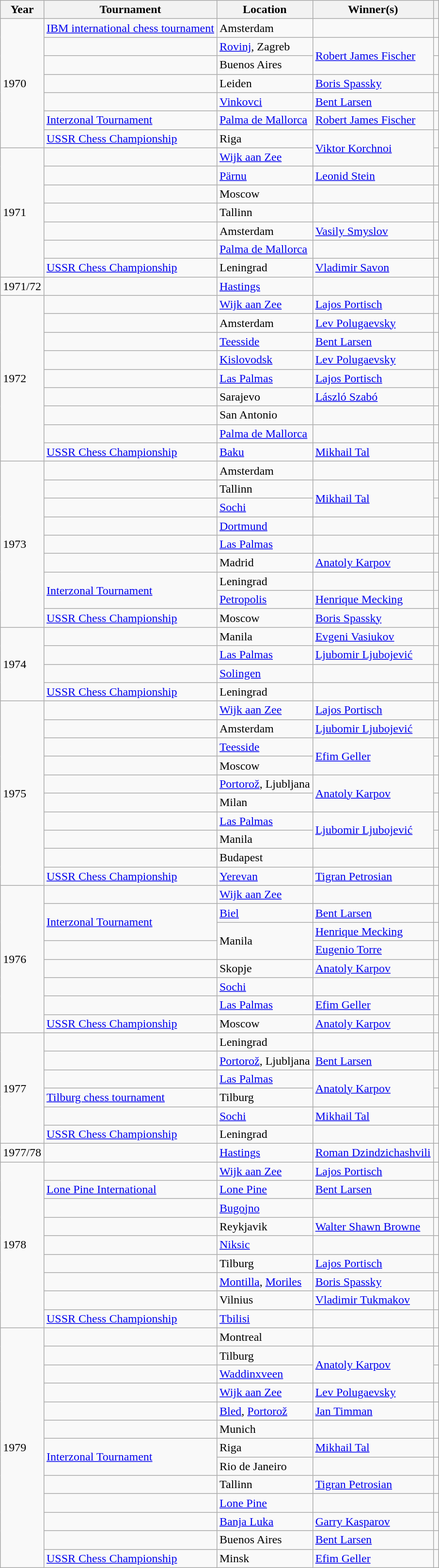<table class="wikitable sortable">
<tr>
<th>Year</th>
<th>Tournament</th>
<th>Location</th>
<th>Winner(s)</th>
<th class="unsortable"></th>
</tr>
<tr>
<td rowspan=7>1970</td>
<td><a href='#'>IBM international chess tournament</a></td>
<td>Amsterdam</td>
<td></td>
<td></td>
</tr>
<tr>
<td></td>
<td><a href='#'>Rovinj</a>, Zagreb</td>
<td rowspan=2><a href='#'>Robert James Fischer</a></td>
<td></td>
</tr>
<tr>
<td></td>
<td>Buenos Aires</td>
<td></td>
</tr>
<tr>
<td></td>
<td>Leiden</td>
<td><a href='#'>Boris Spassky</a></td>
<td></td>
</tr>
<tr>
<td></td>
<td><a href='#'>Vinkovci</a></td>
<td><a href='#'>Bent Larsen</a></td>
<td></td>
</tr>
<tr>
<td><a href='#'>Interzonal Tournament</a></td>
<td><a href='#'>Palma de Mallorca</a></td>
<td><a href='#'>Robert James Fischer</a></td>
<td></td>
</tr>
<tr>
<td><a href='#'>USSR Chess Championship</a></td>
<td>Riga</td>
<td rowspan=2><a href='#'>Viktor Korchnoi</a></td>
<td></td>
</tr>
<tr>
<td rowspan=7>1971</td>
<td></td>
<td><a href='#'>Wijk aan Zee</a></td>
<td></td>
</tr>
<tr>
<td></td>
<td><a href='#'>Pärnu</a></td>
<td><a href='#'>Leonid Stein</a></td>
<td></td>
</tr>
<tr>
<td></td>
<td>Moscow</td>
<td></td>
<td></td>
</tr>
<tr>
<td></td>
<td>Tallinn</td>
<td></td>
<td></td>
</tr>
<tr>
<td></td>
<td>Amsterdam</td>
<td><a href='#'>Vasily Smyslov</a></td>
<td></td>
</tr>
<tr>
<td></td>
<td><a href='#'>Palma de Mallorca</a></td>
<td></td>
<td></td>
</tr>
<tr>
<td><a href='#'>USSR Chess Championship</a></td>
<td>Leningrad</td>
<td><a href='#'>Vladimir Savon</a></td>
<td></td>
</tr>
<tr>
<td>1971/72</td>
<td></td>
<td><a href='#'>Hastings</a></td>
<td></td>
<td></td>
</tr>
<tr>
<td rowspan=9>1972</td>
<td></td>
<td><a href='#'>Wijk aan Zee</a></td>
<td><a href='#'>Lajos Portisch</a></td>
<td></td>
</tr>
<tr>
<td></td>
<td>Amsterdam</td>
<td><a href='#'>Lev Polugaevsky</a></td>
<td></td>
</tr>
<tr>
<td></td>
<td><a href='#'>Teesside</a></td>
<td><a href='#'>Bent Larsen</a></td>
<td></td>
</tr>
<tr>
<td></td>
<td><a href='#'>Kislovodsk</a></td>
<td><a href='#'>Lev Polugaevsky</a></td>
<td></td>
</tr>
<tr>
<td></td>
<td><a href='#'>Las Palmas</a></td>
<td><a href='#'>Lajos Portisch</a></td>
<td></td>
</tr>
<tr>
<td></td>
<td>Sarajevo</td>
<td><a href='#'>László Szabó</a></td>
<td></td>
</tr>
<tr>
<td></td>
<td>San Antonio</td>
<td></td>
<td></td>
</tr>
<tr>
<td></td>
<td><a href='#'>Palma de Mallorca</a></td>
<td></td>
<td></td>
</tr>
<tr>
<td><a href='#'>USSR Chess Championship</a></td>
<td><a href='#'>Baku</a></td>
<td><a href='#'>Mikhail Tal</a></td>
<td></td>
</tr>
<tr>
<td rowspan=9>1973</td>
<td></td>
<td>Amsterdam</td>
<td></td>
<td></td>
</tr>
<tr>
<td></td>
<td>Tallinn</td>
<td rowspan=2><a href='#'>Mikhail Tal</a></td>
<td></td>
</tr>
<tr>
<td></td>
<td><a href='#'>Sochi</a></td>
<td></td>
</tr>
<tr>
<td></td>
<td><a href='#'>Dortmund</a></td>
<td></td>
<td></td>
</tr>
<tr>
<td></td>
<td><a href='#'>Las Palmas</a></td>
<td></td>
<td></td>
</tr>
<tr>
<td></td>
<td>Madrid</td>
<td><a href='#'>Anatoly Karpov</a></td>
<td></td>
</tr>
<tr>
<td rowspan=2><a href='#'>Interzonal Tournament</a></td>
<td>Leningrad</td>
<td></td>
<td></td>
</tr>
<tr>
<td><a href='#'>Petropolis</a></td>
<td><a href='#'>Henrique Mecking</a></td>
<td></td>
</tr>
<tr>
<td><a href='#'>USSR Chess Championship</a></td>
<td>Moscow</td>
<td><a href='#'>Boris Spassky</a></td>
<td></td>
</tr>
<tr>
<td rowspan=4>1974</td>
<td></td>
<td>Manila</td>
<td><a href='#'>Evgeni Vasiukov</a></td>
<td></td>
</tr>
<tr>
<td></td>
<td><a href='#'>Las Palmas</a></td>
<td><a href='#'>Ljubomir Ljubojević</a></td>
<td></td>
</tr>
<tr>
<td></td>
<td><a href='#'>Solingen</a></td>
<td></td>
<td></td>
</tr>
<tr>
<td><a href='#'>USSR Chess Championship</a></td>
<td>Leningrad</td>
<td></td>
<td></td>
</tr>
<tr>
<td rowspan=10>1975</td>
<td></td>
<td><a href='#'>Wijk aan Zee</a></td>
<td><a href='#'>Lajos Portisch</a></td>
<td></td>
</tr>
<tr>
<td></td>
<td>Amsterdam</td>
<td><a href='#'>Ljubomir Ljubojević</a></td>
<td></td>
</tr>
<tr>
<td></td>
<td><a href='#'>Teesside</a></td>
<td rowspan=2><a href='#'>Efim Geller</a></td>
<td></td>
</tr>
<tr>
<td></td>
<td>Moscow</td>
<td></td>
</tr>
<tr>
<td></td>
<td><a href='#'>Portorož</a>, Ljubljana</td>
<td rowspan=2><a href='#'>Anatoly Karpov</a></td>
<td></td>
</tr>
<tr>
<td></td>
<td>Milan</td>
<td></td>
</tr>
<tr>
<td></td>
<td><a href='#'>Las Palmas</a></td>
<td rowspan=2><a href='#'>Ljubomir Ljubojević</a></td>
<td></td>
</tr>
<tr>
<td></td>
<td>Manila</td>
<td></td>
</tr>
<tr>
<td></td>
<td>Budapest</td>
<td></td>
<td></td>
</tr>
<tr>
<td><a href='#'>USSR Chess Championship</a></td>
<td><a href='#'>Yerevan</a></td>
<td><a href='#'>Tigran Petrosian</a></td>
<td></td>
</tr>
<tr>
<td rowspan=8>1976</td>
<td></td>
<td><a href='#'>Wijk aan Zee</a></td>
<td></td>
<td></td>
</tr>
<tr>
<td rowspan=2><a href='#'>Interzonal Tournament</a></td>
<td><a href='#'>Biel</a></td>
<td><a href='#'>Bent Larsen</a></td>
<td></td>
</tr>
<tr>
<td rowspan=2>Manila</td>
<td><a href='#'>Henrique Mecking</a></td>
<td></td>
</tr>
<tr>
<td></td>
<td><a href='#'>Eugenio Torre</a></td>
<td></td>
</tr>
<tr>
<td></td>
<td>Skopje</td>
<td><a href='#'>Anatoly Karpov</a></td>
<td></td>
</tr>
<tr>
<td></td>
<td><a href='#'>Sochi</a></td>
<td></td>
<td></td>
</tr>
<tr>
<td></td>
<td><a href='#'>Las Palmas</a></td>
<td><a href='#'>Efim Geller</a></td>
<td></td>
</tr>
<tr>
<td><a href='#'>USSR Chess Championship</a></td>
<td>Moscow</td>
<td><a href='#'>Anatoly Karpov</a></td>
<td></td>
</tr>
<tr>
<td rowspan=6>1977</td>
<td></td>
<td>Leningrad</td>
<td></td>
<td></td>
</tr>
<tr>
<td></td>
<td><a href='#'>Portorož</a>, Ljubljana</td>
<td><a href='#'>Bent Larsen</a></td>
<td></td>
</tr>
<tr>
<td></td>
<td><a href='#'>Las Palmas</a></td>
<td rowspan=2><a href='#'>Anatoly Karpov</a></td>
<td></td>
</tr>
<tr>
<td><a href='#'>Tilburg chess tournament</a></td>
<td>Tilburg</td>
<td></td>
</tr>
<tr>
<td></td>
<td><a href='#'>Sochi</a></td>
<td><a href='#'>Mikhail Tal</a></td>
<td></td>
</tr>
<tr>
<td><a href='#'>USSR Chess Championship</a></td>
<td>Leningrad</td>
<td></td>
<td></td>
</tr>
<tr>
<td>1977/78</td>
<td></td>
<td><a href='#'>Hastings</a></td>
<td><a href='#'>Roman Dzindzichashvili</a></td>
<td></td>
</tr>
<tr>
<td rowspan=9>1978</td>
<td></td>
<td><a href='#'>Wijk aan Zee</a></td>
<td><a href='#'>Lajos Portisch</a></td>
<td></td>
</tr>
<tr>
<td><a href='#'>Lone Pine International</a></td>
<td><a href='#'>Lone Pine</a></td>
<td><a href='#'>Bent Larsen</a></td>
<td></td>
</tr>
<tr>
<td></td>
<td><a href='#'>Bugojno</a></td>
<td></td>
<td></td>
</tr>
<tr>
<td></td>
<td>Reykjavik</td>
<td><a href='#'>Walter Shawn Browne</a></td>
<td></td>
</tr>
<tr>
<td></td>
<td><a href='#'>Niksic</a></td>
<td></td>
<td></td>
</tr>
<tr>
<td></td>
<td>Tilburg</td>
<td><a href='#'>Lajos Portisch</a></td>
<td></td>
</tr>
<tr>
<td></td>
<td><a href='#'>Montilla</a>, <a href='#'>Moriles</a></td>
<td><a href='#'>Boris Spassky</a></td>
<td></td>
</tr>
<tr>
<td></td>
<td>Vilnius</td>
<td><a href='#'>Vladimir Tukmakov</a></td>
<td></td>
</tr>
<tr>
<td><a href='#'>USSR Chess Championship</a></td>
<td><a href='#'>Tbilisi</a></td>
<td></td>
<td></td>
</tr>
<tr>
<td rowspan=13>1979</td>
<td></td>
<td>Montreal</td>
<td></td>
<td></td>
</tr>
<tr>
<td></td>
<td>Tilburg</td>
<td rowspan=2><a href='#'>Anatoly Karpov</a></td>
<td></td>
</tr>
<tr>
<td></td>
<td><a href='#'>Waddinxveen</a></td>
<td></td>
</tr>
<tr>
<td></td>
<td><a href='#'>Wijk aan Zee</a></td>
<td><a href='#'>Lev Polugaevsky</a></td>
<td></td>
</tr>
<tr>
<td></td>
<td><a href='#'>Bled</a>, <a href='#'>Portorož</a></td>
<td><a href='#'>Jan Timman</a></td>
<td></td>
</tr>
<tr>
<td></td>
<td>Munich</td>
<td></td>
<td></td>
</tr>
<tr>
<td rowspan=2><a href='#'>Interzonal Tournament</a></td>
<td>Riga</td>
<td><a href='#'>Mikhail Tal</a></td>
<td></td>
</tr>
<tr>
<td>Rio de Janeiro</td>
<td></td>
<td></td>
</tr>
<tr>
<td></td>
<td>Tallinn</td>
<td><a href='#'>Tigran Petrosian</a></td>
<td></td>
</tr>
<tr>
<td></td>
<td><a href='#'>Lone Pine</a></td>
<td></td>
<td></td>
</tr>
<tr>
<td></td>
<td><a href='#'>Banja Luka</a></td>
<td><a href='#'>Garry Kasparov</a></td>
<td></td>
</tr>
<tr>
<td></td>
<td>Buenos Aires</td>
<td><a href='#'>Bent Larsen</a></td>
<td></td>
</tr>
<tr>
<td><a href='#'>USSR Chess Championship</a></td>
<td>Minsk</td>
<td><a href='#'>Efim Geller</a></td>
<td></td>
</tr>
</table>
